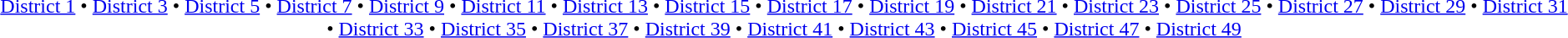<table id=toc class=toc summary=Contents>
<tr>
<td align=center><br><a href='#'>District 1</a> • <a href='#'>District 3</a> • <a href='#'>District 5</a> • <a href='#'>District 7</a> • <a href='#'>District 9</a> • <a href='#'>District 11</a> • <a href='#'>District 13</a> • <a href='#'>District 15</a> • <a href='#'>District 17</a> • <a href='#'>District 19</a> • <a href='#'>District 21</a> • <a href='#'>District 23</a> • <a href='#'>District 25</a> • <a href='#'>District 27</a> • <a href='#'>District 29</a> • <a href='#'>District 31</a> • <a href='#'>District 33</a> • <a href='#'>District 35</a> • <a href='#'>District 37</a> • <a href='#'>District 39</a> • <a href='#'>District 41</a> • <a href='#'>District 43</a> • <a href='#'>District 45</a> • <a href='#'>District 47</a> • <a href='#'>District 49</a></td>
</tr>
</table>
